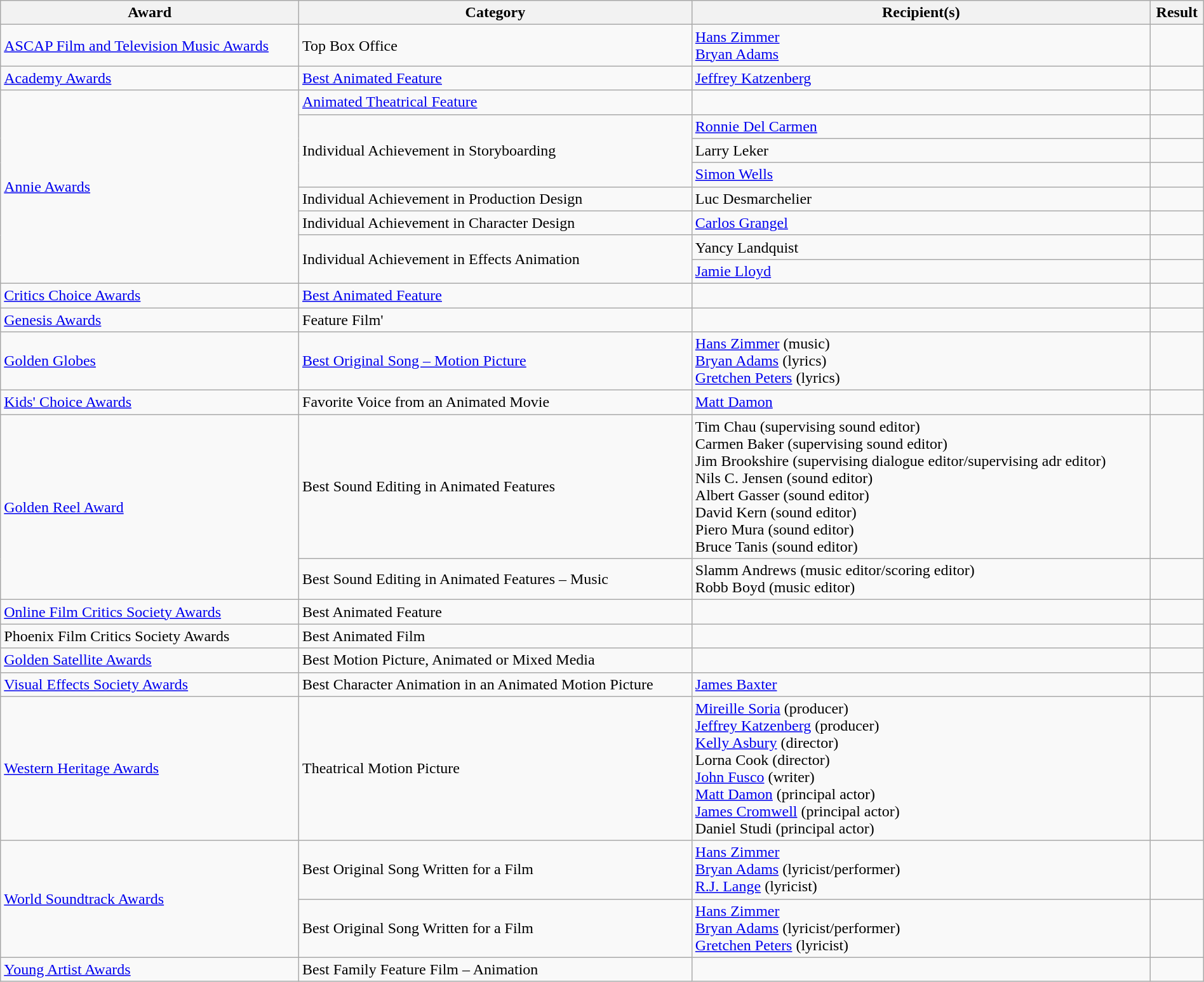<table class="wikitable sortable" style="width:100%;">
<tr>
<th>Award</th>
<th>Category</th>
<th>Recipient(s)</th>
<th>Result</th>
</tr>
<tr>
<td><a href='#'>ASCAP Film and Television Music Awards</a></td>
<td>Top Box Office</td>
<td><a href='#'>Hans Zimmer</a><br><a href='#'>Bryan Adams</a></td>
<td></td>
</tr>
<tr>
<td><a href='#'>Academy Awards</a></td>
<td><a href='#'>Best Animated Feature</a></td>
<td><a href='#'>Jeffrey Katzenberg</a></td>
<td></td>
</tr>
<tr>
<td rowspan=8><a href='#'>Annie Awards</a></td>
<td><a href='#'>Animated Theatrical Feature</a></td>
<td></td>
<td></td>
</tr>
<tr>
<td rowspan=3>Individual Achievement in Storyboarding</td>
<td><a href='#'>Ronnie Del Carmen</a></td>
<td></td>
</tr>
<tr>
<td>Larry Leker</td>
<td></td>
</tr>
<tr>
<td><a href='#'>Simon Wells</a></td>
<td></td>
</tr>
<tr>
<td>Individual Achievement in Production Design</td>
<td>Luc Desmarchelier</td>
<td></td>
</tr>
<tr>
<td>Individual Achievement in Character Design</td>
<td><a href='#'>Carlos Grangel</a></td>
<td></td>
</tr>
<tr>
<td rowspan=2>Individual Achievement in Effects Animation</td>
<td>Yancy Landquist</td>
<td></td>
</tr>
<tr>
<td><a href='#'>Jamie Lloyd</a></td>
<td></td>
</tr>
<tr>
<td><a href='#'>Critics Choice Awards</a></td>
<td><a href='#'>Best Animated Feature</a></td>
<td></td>
<td></td>
</tr>
<tr>
<td><a href='#'>Genesis Awards</a></td>
<td>Feature Film'</td>
<td></td>
<td></td>
</tr>
<tr>
<td><a href='#'>Golden Globes</a></td>
<td><a href='#'>Best Original Song – Motion Picture</a></td>
<td><a href='#'>Hans Zimmer</a> (music)<br><a href='#'>Bryan Adams</a> (lyrics)<br><a href='#'>Gretchen Peters</a> (lyrics)<br></td>
<td></td>
</tr>
<tr>
<td><a href='#'>Kids' Choice Awards</a></td>
<td>Favorite Voice from an Animated Movie</td>
<td><a href='#'>Matt Damon</a></td>
<td></td>
</tr>
<tr>
<td rowspan=2><a href='#'>Golden Reel Award</a></td>
<td>Best Sound Editing in Animated Features</td>
<td>Tim Chau (supervising sound editor)<br>Carmen Baker (supervising sound editor)<br>Jim Brookshire (supervising dialogue editor/supervising adr editor)<br>Nils C. Jensen (sound editor)<br>Albert Gasser (sound editor)<br>David Kern (sound editor)<br>Piero Mura (sound editor)<br>Bruce Tanis (sound editor)</td>
<td></td>
</tr>
<tr>
<td>Best Sound Editing in Animated Features – Music</td>
<td>Slamm Andrews (music editor/scoring editor)<br>Robb Boyd (music editor)</td>
<td></td>
</tr>
<tr>
<td><a href='#'>Online Film Critics Society Awards</a></td>
<td>Best Animated Feature</td>
<td></td>
<td></td>
</tr>
<tr>
<td>Phoenix Film Critics Society Awards</td>
<td>Best Animated Film</td>
<td></td>
<td></td>
</tr>
<tr>
<td><a href='#'>Golden Satellite Awards</a></td>
<td>Best Motion Picture, Animated or Mixed Media</td>
<td></td>
<td></td>
</tr>
<tr>
<td><a href='#'>Visual Effects Society Awards</a></td>
<td>Best Character Animation in an Animated Motion Picture</td>
<td><a href='#'>James Baxter</a></td>
<td></td>
</tr>
<tr>
<td><a href='#'>Western Heritage Awards</a></td>
<td>Theatrical Motion Picture</td>
<td><a href='#'>Mireille Soria</a> (producer)<br><a href='#'>Jeffrey Katzenberg</a> (producer)<br><a href='#'>Kelly Asbury</a> (director)<br>Lorna Cook (director)<br><a href='#'>John Fusco</a> (writer)<br><a href='#'>Matt Damon</a> (principal actor)<br><a href='#'>James Cromwell</a> (principal actor)<br>Daniel Studi (principal actor)</td>
<td></td>
</tr>
<tr>
<td rowspan=2><a href='#'>World Soundtrack Awards</a></td>
<td>Best Original Song Written for a Film</td>
<td><a href='#'>Hans Zimmer</a><br><a href='#'>Bryan Adams</a> (lyricist/performer)<br><a href='#'>R.J. Lange</a> (lyricist)<br></td>
<td></td>
</tr>
<tr>
<td>Best Original Song Written for a Film</td>
<td><a href='#'>Hans Zimmer</a><br><a href='#'>Bryan Adams</a> (lyricist/performer)<br><a href='#'>Gretchen Peters</a> (lyricist)<br></td>
<td></td>
</tr>
<tr>
<td><a href='#'>Young Artist Awards</a></td>
<td>Best Family Feature Film – Animation</td>
<td></td>
<td></td>
</tr>
</table>
